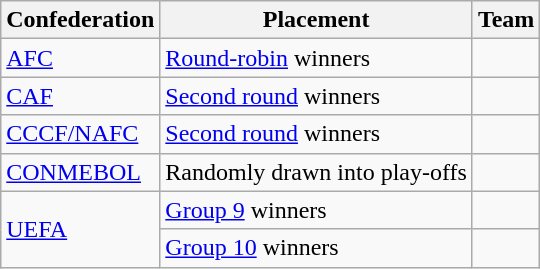<table class=wikitable>
<tr>
<th>Confederation</th>
<th>Placement</th>
<th>Team</th>
</tr>
<tr>
<td><a href='#'>AFC</a></td>
<td><a href='#'>Round-robin</a> winners</td>
<td></td>
</tr>
<tr>
<td><a href='#'>CAF</a></td>
<td><a href='#'>Second round</a> winners</td>
<td></td>
</tr>
<tr>
<td><a href='#'>CCCF/NAFC</a></td>
<td><a href='#'>Second round</a> winners</td>
<td></td>
</tr>
<tr>
<td><a href='#'>CONMEBOL</a></td>
<td>Randomly drawn into play-offs</td>
<td></td>
</tr>
<tr>
<td rowspan="2"><a href='#'>UEFA</a></td>
<td><a href='#'>Group 9</a> winners</td>
<td></td>
</tr>
<tr>
<td><a href='#'>Group 10</a> winners</td>
<td></td>
</tr>
</table>
